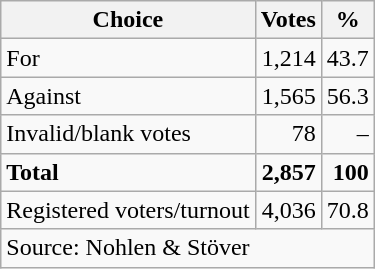<table class=wikitable style=text-align:right>
<tr>
<th>Choice</th>
<th>Votes</th>
<th>%</th>
</tr>
<tr>
<td align=left>For</td>
<td>1,214</td>
<td>43.7</td>
</tr>
<tr>
<td align=left>Against</td>
<td>1,565</td>
<td>56.3</td>
</tr>
<tr>
<td align=left>Invalid/blank votes</td>
<td>78</td>
<td>–</td>
</tr>
<tr>
<td align=left><strong>Total</strong></td>
<td><strong>2,857</strong></td>
<td><strong>100</strong></td>
</tr>
<tr>
<td align=left>Registered voters/turnout</td>
<td>4,036</td>
<td>70.8</td>
</tr>
<tr>
<td align=left colspan=3>Source: Nohlen & Stöver</td>
</tr>
</table>
